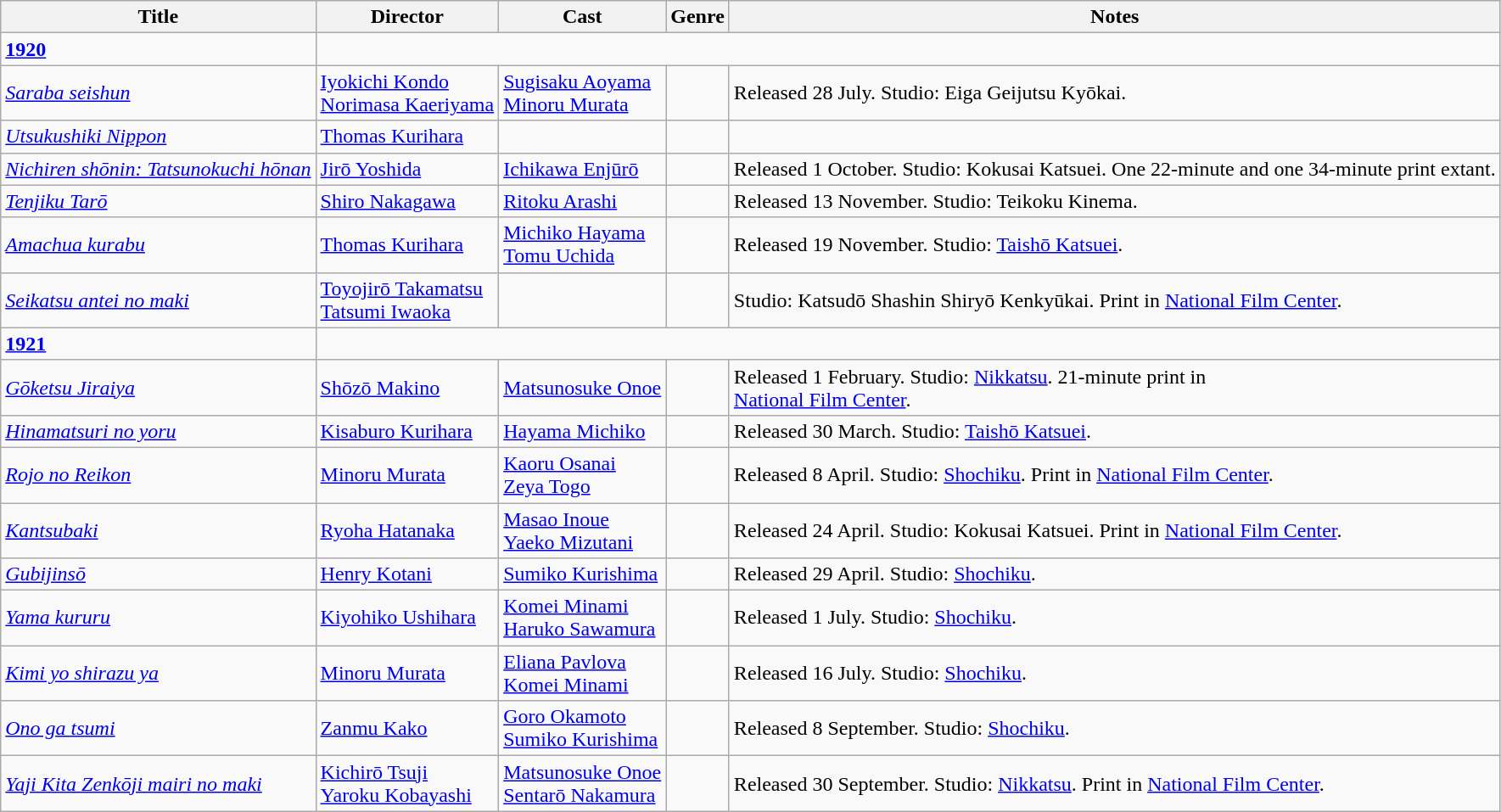<table class="wikitable">
<tr>
<th>Title</th>
<th>Director</th>
<th>Cast</th>
<th>Genre</th>
<th>Notes</th>
</tr>
<tr>
<td><strong><a href='#'>1920</a></strong></td>
</tr>
<tr>
<td><em><a href='#'>Saraba seishun</a></em></td>
<td><a href='#'>Iyokichi Kondo</a><br><a href='#'>Norimasa Kaeriyama</a></td>
<td><a href='#'>Sugisaku Aoyama</a><br><a href='#'>Minoru Murata</a></td>
<td></td>
<td>Released 28 July. Studio: Eiga Geijutsu Kyōkai.</td>
</tr>
<tr>
<td><em><a href='#'>Utsukushiki Nippon</a></em></td>
<td><a href='#'>Thomas Kurihara</a></td>
<td></td>
<td></td>
<td></td>
</tr>
<tr>
<td><em><a href='#'>Nichiren shōnin: Tatsunokuchi hōnan</a></em></td>
<td><a href='#'>Jirō Yoshida</a></td>
<td><a href='#'>Ichikawa Enjūrō</a></td>
<td></td>
<td>Released 1 October. Studio: Kokusai Katsuei. One 22-minute and one 34-minute print extant.</td>
</tr>
<tr>
<td><em><a href='#'>Tenjiku Tarō</a></em></td>
<td><a href='#'>Shiro Nakagawa</a></td>
<td><a href='#'>Ritoku Arashi</a></td>
<td></td>
<td>Released 13 November. Studio: Teikoku Kinema.</td>
</tr>
<tr>
<td><em><a href='#'>Amachua kurabu</a></em></td>
<td><a href='#'>Thomas Kurihara</a></td>
<td><a href='#'>Michiko Hayama</a><br><a href='#'>Tomu Uchida</a></td>
<td></td>
<td>Released 19 November. Studio: <a href='#'>Taishō Katsuei</a>.</td>
</tr>
<tr>
<td><em><a href='#'>Seikatsu antei no maki</a></em></td>
<td><a href='#'>Toyojirō Takamatsu</a><br><a href='#'>Tatsumi Iwaoka</a></td>
<td></td>
<td></td>
<td>Studio: Katsudō Shashin Shiryō Kenkyūkai. Print in <a href='#'>National Film Center</a>.</td>
</tr>
<tr>
<td><strong><a href='#'>1921</a></strong></td>
</tr>
<tr>
<td><em><a href='#'> Gōketsu Jiraiya</a></em></td>
<td><a href='#'>Shōzō Makino</a></td>
<td><a href='#'>Matsunosuke Onoe</a></td>
<td></td>
<td>Released 1 February. Studio: <a href='#'>Nikkatsu</a>. 21-minute print in<br><a href='#'>National Film Center</a>.</td>
</tr>
<tr>
<td><em><a href='#'>Hinamatsuri no yoru</a></em></td>
<td><a href='#'>Kisaburo Kurihara</a></td>
<td><a href='#'>Hayama Michiko</a></td>
<td></td>
<td>Released 30 March. Studio: <a href='#'>Taishō Katsuei</a>.</td>
</tr>
<tr>
<td><em><a href='#'>Rojo no Reikon</a></em></td>
<td><a href='#'>Minoru Murata</a></td>
<td><a href='#'>Kaoru Osanai</a><br><a href='#'>Zeya Togo</a></td>
<td></td>
<td>Released 8 April. Studio: <a href='#'>Shochiku</a>. Print in <a href='#'>National Film Center</a>.</td>
</tr>
<tr>
<td><em><a href='#'>Kantsubaki</a></em></td>
<td><a href='#'>Ryoha Hatanaka</a></td>
<td><a href='#'>Masao Inoue</a><br><a href='#'>Yaeko Mizutani</a></td>
<td></td>
<td>Released 24 April. Studio: Kokusai Katsuei. Print in <a href='#'>National Film Center</a>.</td>
</tr>
<tr>
<td><em><a href='#'>Gubijinsō</a></em></td>
<td><a href='#'>Henry Kotani</a></td>
<td><a href='#'>Sumiko Kurishima</a></td>
<td></td>
<td>Released 29 April. Studio: <a href='#'>Shochiku</a>.</td>
</tr>
<tr>
<td><em><a href='#'>Yama kururu</a></em></td>
<td><a href='#'>Kiyohiko Ushihara</a></td>
<td><a href='#'>Komei Minami</a><br><a href='#'>Haruko Sawamura</a></td>
<td></td>
<td>Released 1 July. Studio: <a href='#'>Shochiku</a>.</td>
</tr>
<tr>
<td><em><a href='#'>Kimi yo shirazu ya</a></em></td>
<td><a href='#'>Minoru Murata</a></td>
<td><a href='#'>Eliana Pavlova</a><br><a href='#'>Komei Minami</a></td>
<td></td>
<td>Released 16 July. Studio: <a href='#'>Shochiku</a>.</td>
</tr>
<tr>
<td><em><a href='#'>Ono ga tsumi</a></em></td>
<td><a href='#'>Zanmu Kako</a></td>
<td><a href='#'>Goro Okamoto</a><br><a href='#'>Sumiko Kurishima</a></td>
<td></td>
<td>Released 8 September. Studio: <a href='#'>Shochiku</a>.</td>
</tr>
<tr>
<td><em><a href='#'>Yaji Kita Zenkōji mairi no maki</a></em></td>
<td><a href='#'>Kichirō Tsuji</a><br><a href='#'>Yaroku Kobayashi</a></td>
<td><a href='#'>Matsunosuke Onoe</a><br><a href='#'>Sentarō Nakamura</a></td>
<td></td>
<td>Released 30 September. Studio: <a href='#'>Nikkatsu</a>. Print in <a href='#'>National Film Center</a>.</td>
</tr>
</table>
